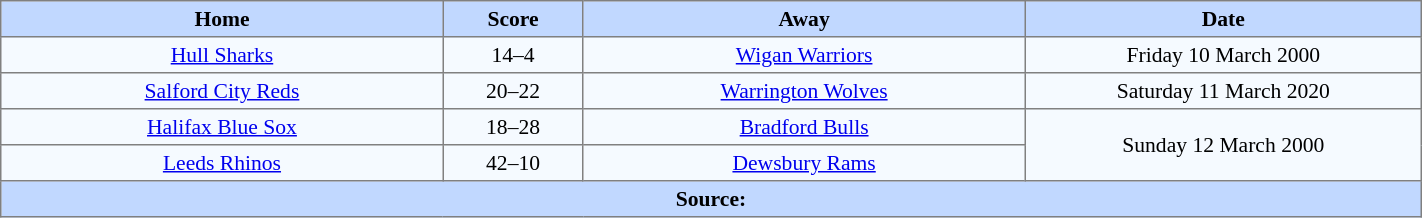<table border=1 style="border-collapse:collapse; font-size:90%; text-align:center;" cellpadding=3 cellspacing=0 width=75%>
<tr bgcolor=#C1D8FF>
<th scope=col width=19%>Home</th>
<th scope=col width=6%>Score</th>
<th scope=col width=19%>Away</th>
<th scope=col width=17%>Date</th>
</tr>
<tr bgcolor=#F5FAFF>
<td><a href='#'>Hull Sharks</a></td>
<td>14–4</td>
<td><a href='#'>Wigan Warriors</a></td>
<td>Friday 10 March 2000</td>
</tr>
<tr bgcolor=#F5FAFF>
<td><a href='#'>Salford City Reds</a></td>
<td>20–22</td>
<td><a href='#'>Warrington Wolves</a></td>
<td>Saturday 11 March 2020</td>
</tr>
<tr bgcolor=#F5FAFF>
<td><a href='#'>Halifax Blue Sox</a></td>
<td>18–28</td>
<td><a href='#'>Bradford Bulls</a></td>
<td rowspan=2>Sunday 12 March 2000</td>
</tr>
<tr bgcolor=#F5FAFF>
<td><a href='#'>Leeds Rhinos</a></td>
<td>42–10</td>
<td><a href='#'>Dewsbury Rams</a></td>
</tr>
<tr style="background:#c1d8ff;">
<th colspan=4>Source:</th>
</tr>
</table>
